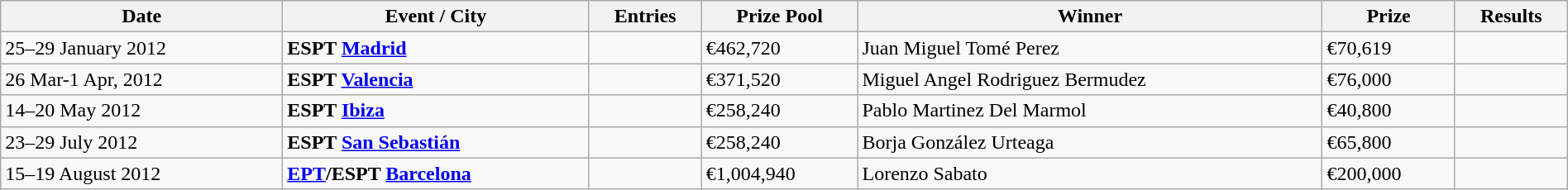<table class="wikitable" width="100%">
<tr>
<th width="18%">Date</th>
<th !width="16%">Event / City</th>
<th !width="10%">Entries</th>
<th !width="12%">Prize Pool</th>
<th !width="23%">Winner</th>
<th !width="12%">Prize</th>
<th !width="9%">Results</th>
</tr>
<tr>
<td>25–29 January 2012</td>
<td> <strong>ESPT <a href='#'>Madrid</a></strong></td>
<td></td>
<td>€462,720</td>
<td> Juan Miguel Tomé Perez</td>
<td>€70,619</td>
<td></td>
</tr>
<tr>
<td>26 Mar-1 Apr, 2012</td>
<td> <strong>ESPT <a href='#'>Valencia</a></strong></td>
<td></td>
<td>€371,520</td>
<td> Miguel Angel Rodriguez Bermudez</td>
<td>€76,000</td>
<td></td>
</tr>
<tr>
<td>14–20 May 2012</td>
<td> <strong>ESPT <a href='#'>Ibiza</a></strong></td>
<td></td>
<td>€258,240</td>
<td> Pablo Martinez Del Marmol</td>
<td>€40,800</td>
<td></td>
</tr>
<tr>
<td>23–29 July 2012</td>
<td> <strong>ESPT <a href='#'>San Sebastián</a></strong></td>
<td></td>
<td>€258,240</td>
<td> Borja González Urteaga</td>
<td>€65,800</td>
<td></td>
</tr>
<tr>
<td>15–19 August 2012</td>
<td> <strong><a href='#'>EPT</a>/ESPT <a href='#'>Barcelona</a></strong></td>
<td></td>
<td>€1,004,940</td>
<td> Lorenzo Sabato</td>
<td>€200,000</td>
<td></td>
</tr>
</table>
